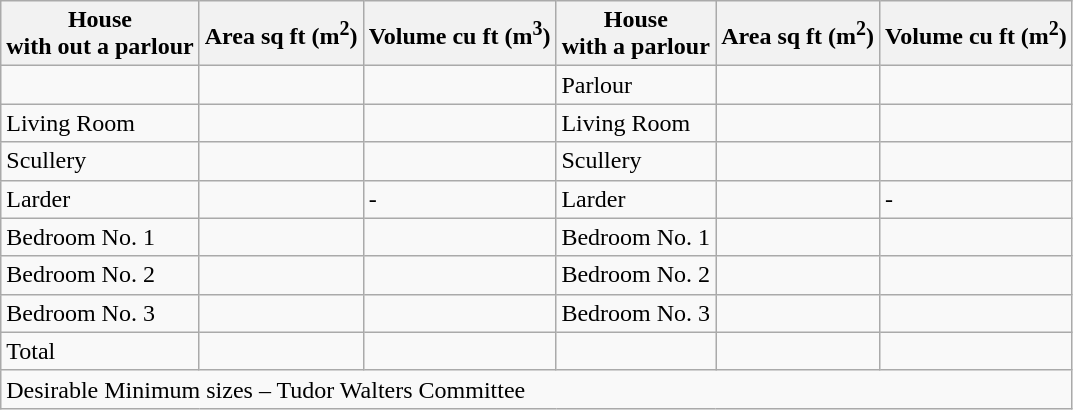<table class="wikitable collapsible autocollapse">
<tr>
<th>House<br>with out a parlour</th>
<th>Area sq ft (m<sup>2</sup>)</th>
<th>Volume cu ft (m<sup>3</sup>)</th>
<th>House<br>with a parlour</th>
<th>Area sq ft (m<sup>2</sup>)</th>
<th>Volume cu ft (m<sup>2</sup>)</th>
</tr>
<tr>
<td></td>
<td></td>
<td></td>
<td>Parlour</td>
<td></td>
<td></td>
</tr>
<tr>
<td>Living Room</td>
<td></td>
<td></td>
<td>Living Room</td>
<td></td>
<td></td>
</tr>
<tr>
<td>Scullery</td>
<td></td>
<td></td>
<td>Scullery</td>
<td></td>
<td></td>
</tr>
<tr>
<td>Larder</td>
<td></td>
<td>-</td>
<td>Larder</td>
<td></td>
<td>-</td>
</tr>
<tr>
<td>Bedroom No. 1</td>
<td></td>
<td></td>
<td>Bedroom No. 1</td>
<td></td>
<td></td>
</tr>
<tr>
<td>Bedroom No. 2</td>
<td></td>
<td></td>
<td>Bedroom No. 2</td>
<td></td>
<td></td>
</tr>
<tr>
<td>Bedroom No. 3</td>
<td></td>
<td></td>
<td>Bedroom No. 3</td>
<td></td>
<td></td>
</tr>
<tr>
<td>Total</td>
<td></td>
<td></td>
<td></td>
<td></td>
<td></td>
</tr>
<tr>
<td colspan="6">Desirable Minimum sizes – Tudor Walters Committee</td>
</tr>
</table>
